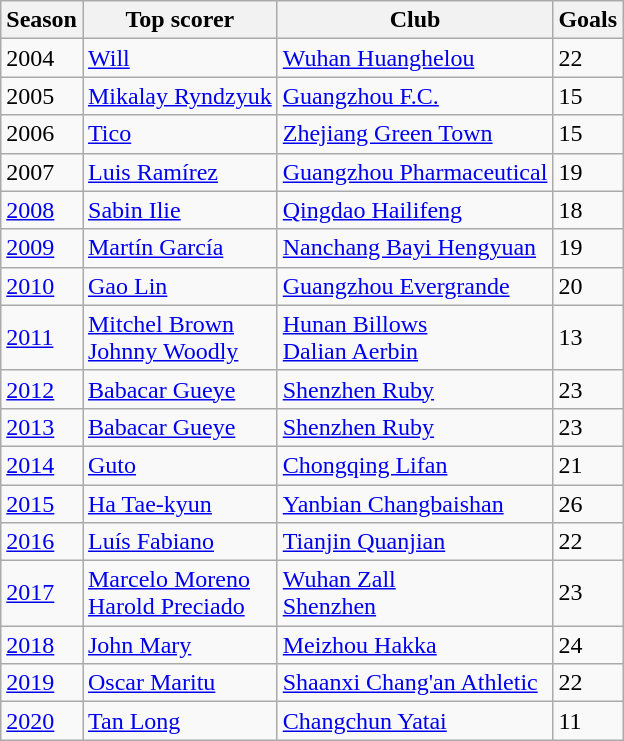<table class="wikitable">
<tr>
<th>Season</th>
<th>Top scorer</th>
<th>Club</th>
<th>Goals</th>
</tr>
<tr>
<td>2004</td>
<td> <a href='#'>Will</a></td>
<td><a href='#'>Wuhan Huanghelou</a></td>
<td>22</td>
</tr>
<tr>
<td>2005</td>
<td> <a href='#'>Mikalay Ryndzyuk</a></td>
<td><a href='#'>Guangzhou F.C.</a></td>
<td>15</td>
</tr>
<tr>
<td>2006</td>
<td> <a href='#'>Tico</a></td>
<td><a href='#'>Zhejiang Green Town</a></td>
<td>15</td>
</tr>
<tr>
<td>2007</td>
<td> <a href='#'>Luis Ramírez</a></td>
<td><a href='#'>Guangzhou Pharmaceutical</a></td>
<td>19</td>
</tr>
<tr>
<td><a href='#'>2008</a></td>
<td> <a href='#'>Sabin Ilie</a></td>
<td><a href='#'>Qingdao Hailifeng</a></td>
<td>18</td>
</tr>
<tr>
<td><a href='#'>2009</a></td>
<td> <a href='#'>Martín García</a></td>
<td><a href='#'>Nanchang Bayi Hengyuan</a></td>
<td>19</td>
</tr>
<tr>
<td><a href='#'>2010</a></td>
<td> <a href='#'>Gao Lin</a></td>
<td><a href='#'>Guangzhou Evergrande</a></td>
<td>20</td>
</tr>
<tr>
<td><a href='#'>2011</a></td>
<td> <a href='#'>Mitchel Brown</a> <br> <a href='#'>Johnny Woodly</a></td>
<td><a href='#'>Hunan Billows</a> <br> <a href='#'>Dalian Aerbin</a></td>
<td>13</td>
</tr>
<tr>
<td><a href='#'>2012</a></td>
<td> <a href='#'>Babacar Gueye</a></td>
<td><a href='#'>Shenzhen Ruby</a></td>
<td>23</td>
</tr>
<tr>
<td><a href='#'>2013</a></td>
<td> <a href='#'>Babacar Gueye</a></td>
<td><a href='#'>Shenzhen Ruby</a></td>
<td>23</td>
</tr>
<tr>
<td><a href='#'>2014</a></td>
<td> <a href='#'>Guto</a></td>
<td><a href='#'>Chongqing Lifan</a></td>
<td>21</td>
</tr>
<tr>
<td><a href='#'>2015</a></td>
<td> <a href='#'>Ha Tae-kyun</a></td>
<td><a href='#'>Yanbian Changbaishan</a></td>
<td>26</td>
</tr>
<tr>
<td><a href='#'>2016</a></td>
<td> <a href='#'>Luís Fabiano</a></td>
<td><a href='#'>Tianjin Quanjian</a></td>
<td>22</td>
</tr>
<tr>
<td><a href='#'>2017</a></td>
<td> <a href='#'>Marcelo Moreno</a> <br>  <a href='#'>Harold Preciado</a></td>
<td><a href='#'>Wuhan Zall</a> <br> <a href='#'>Shenzhen</a></td>
<td>23</td>
</tr>
<tr>
<td><a href='#'>2018</a></td>
<td> <a href='#'>John Mary</a></td>
<td><a href='#'>Meizhou Hakka</a></td>
<td>24</td>
</tr>
<tr>
<td><a href='#'>2019</a></td>
<td> <a href='#'>Oscar Maritu</a></td>
<td><a href='#'>Shaanxi Chang'an Athletic</a></td>
<td>22</td>
</tr>
<tr>
<td><a href='#'>2020</a></td>
<td> <a href='#'>Tan Long</a></td>
<td><a href='#'>Changchun Yatai</a></td>
<td>11</td>
</tr>
</table>
